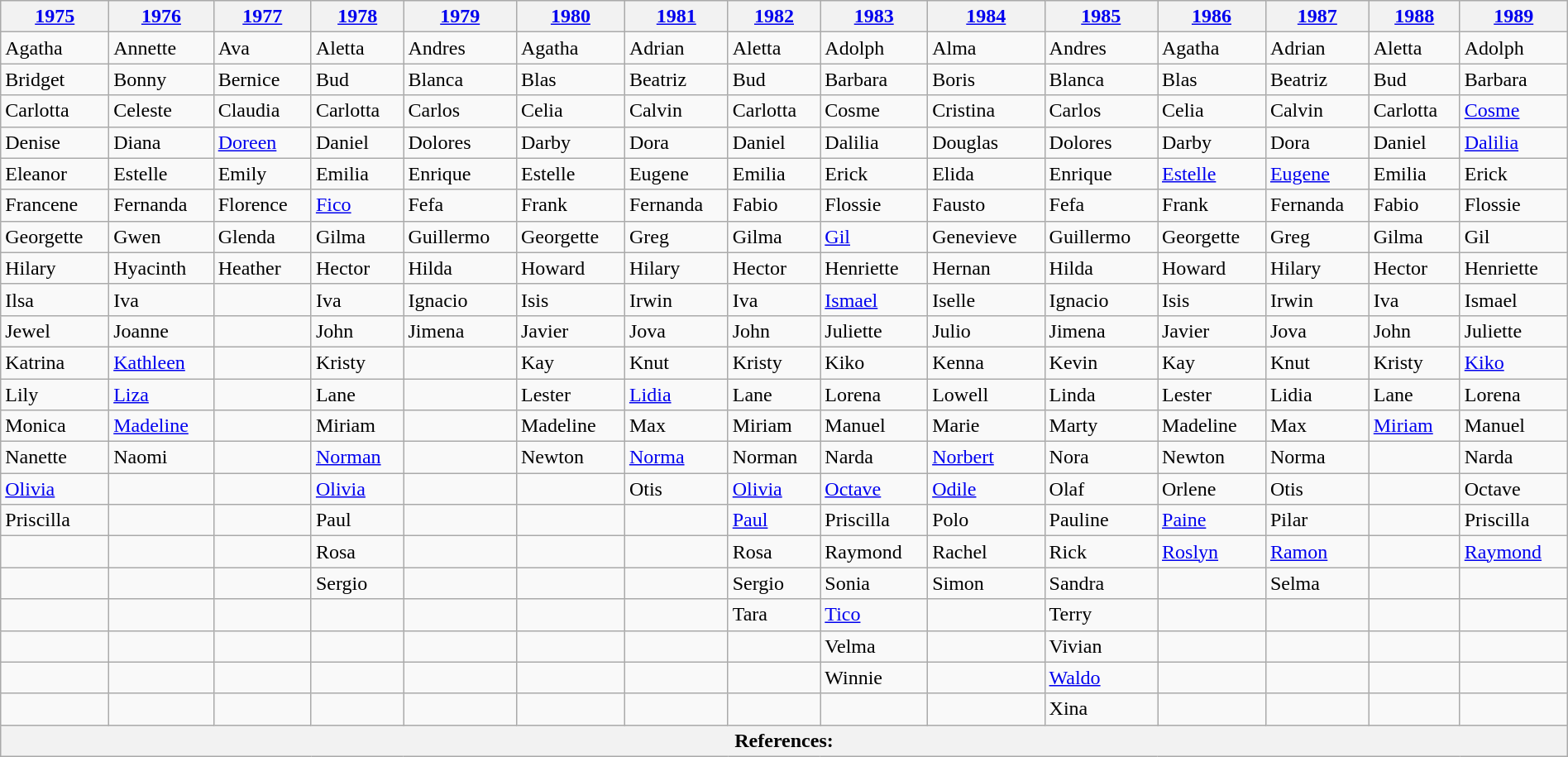<table class="wikitable" width="100%">
<tr>
<th><a href='#'>1975</a></th>
<th><a href='#'>1976</a></th>
<th><a href='#'>1977</a></th>
<th><a href='#'>1978</a></th>
<th><a href='#'>1979</a></th>
<th><a href='#'>1980</a></th>
<th><a href='#'>1981</a></th>
<th><a href='#'>1982</a></th>
<th><a href='#'>1983</a></th>
<th><a href='#'>1984</a></th>
<th><a href='#'>1985</a></th>
<th><a href='#'>1986</a></th>
<th><a href='#'>1987</a></th>
<th><a href='#'>1988</a></th>
<th><a href='#'>1989</a></th>
</tr>
<tr>
<td>Agatha</td>
<td>Annette</td>
<td>Ava</td>
<td>Aletta</td>
<td>Andres</td>
<td>Agatha</td>
<td>Adrian</td>
<td>Aletta</td>
<td>Adolph</td>
<td>Alma</td>
<td>Andres</td>
<td>Agatha</td>
<td>Adrian</td>
<td>Aletta</td>
<td>Adolph</td>
</tr>
<tr>
<td>Bridget</td>
<td>Bonny</td>
<td>Bernice</td>
<td>Bud</td>
<td>Blanca</td>
<td>Blas</td>
<td>Beatriz</td>
<td>Bud</td>
<td>Barbara</td>
<td>Boris</td>
<td>Blanca</td>
<td>Blas</td>
<td>Beatriz</td>
<td>Bud</td>
<td>Barbara</td>
</tr>
<tr>
<td>Carlotta</td>
<td>Celeste</td>
<td>Claudia</td>
<td>Carlotta</td>
<td>Carlos</td>
<td>Celia</td>
<td>Calvin</td>
<td>Carlotta</td>
<td>Cosme</td>
<td>Cristina</td>
<td>Carlos</td>
<td>Celia</td>
<td>Calvin</td>
<td>Carlotta</td>
<td><a href='#'>Cosme</a></td>
</tr>
<tr>
<td>Denise</td>
<td>Diana</td>
<td><a href='#'>Doreen</a></td>
<td>Daniel</td>
<td>Dolores</td>
<td>Darby</td>
<td>Dora</td>
<td>Daniel</td>
<td>Dalilia</td>
<td>Douglas</td>
<td>Dolores</td>
<td>Darby</td>
<td>Dora</td>
<td>Daniel</td>
<td><a href='#'>Dalilia</a></td>
</tr>
<tr>
<td>Eleanor</td>
<td>Estelle</td>
<td>Emily</td>
<td>Emilia</td>
<td>Enrique</td>
<td>Estelle</td>
<td>Eugene</td>
<td>Emilia</td>
<td>Erick</td>
<td>Elida</td>
<td>Enrique</td>
<td><a href='#'>Estelle</a></td>
<td><a href='#'>Eugene</a></td>
<td>Emilia</td>
<td>Erick</td>
</tr>
<tr>
<td>Francene</td>
<td>Fernanda</td>
<td>Florence</td>
<td><a href='#'>Fico</a></td>
<td>Fefa</td>
<td>Frank</td>
<td>Fernanda</td>
<td>Fabio</td>
<td>Flossie</td>
<td>Fausto</td>
<td>Fefa</td>
<td>Frank</td>
<td>Fernanda</td>
<td>Fabio</td>
<td>Flossie</td>
</tr>
<tr>
<td>Georgette</td>
<td>Gwen</td>
<td>Glenda</td>
<td>Gilma</td>
<td>Guillermo</td>
<td>Georgette</td>
<td>Greg</td>
<td>Gilma</td>
<td><a href='#'>Gil</a></td>
<td>Genevieve</td>
<td>Guillermo</td>
<td>Georgette</td>
<td>Greg</td>
<td>Gilma</td>
<td>Gil</td>
</tr>
<tr>
<td>Hilary</td>
<td>Hyacinth</td>
<td>Heather</td>
<td>Hector</td>
<td>Hilda</td>
<td>Howard</td>
<td>Hilary</td>
<td>Hector</td>
<td>Henriette</td>
<td>Hernan</td>
<td>Hilda</td>
<td>Howard</td>
<td>Hilary</td>
<td>Hector</td>
<td>Henriette</td>
</tr>
<tr>
<td>Ilsa</td>
<td>Iva</td>
<td></td>
<td>Iva</td>
<td>Ignacio</td>
<td>Isis</td>
<td>Irwin</td>
<td>Iva</td>
<td><a href='#'>Ismael</a></td>
<td>Iselle</td>
<td>Ignacio</td>
<td>Isis</td>
<td>Irwin</td>
<td>Iva</td>
<td>Ismael</td>
</tr>
<tr>
<td>Jewel</td>
<td>Joanne</td>
<td></td>
<td>John</td>
<td>Jimena</td>
<td>Javier</td>
<td>Jova</td>
<td>John</td>
<td>Juliette</td>
<td>Julio</td>
<td>Jimena</td>
<td>Javier</td>
<td>Jova</td>
<td>John</td>
<td>Juliette</td>
</tr>
<tr>
<td>Katrina</td>
<td><a href='#'>Kathleen</a></td>
<td></td>
<td>Kristy</td>
<td></td>
<td>Kay</td>
<td>Knut</td>
<td>Kristy</td>
<td>Kiko</td>
<td>Kenna</td>
<td>Kevin</td>
<td>Kay</td>
<td>Knut</td>
<td>Kristy</td>
<td><a href='#'>Kiko</a></td>
</tr>
<tr>
<td>Lily</td>
<td><a href='#'>Liza</a></td>
<td></td>
<td>Lane</td>
<td></td>
<td>Lester</td>
<td><a href='#'>Lidia</a></td>
<td>Lane</td>
<td>Lorena</td>
<td>Lowell</td>
<td>Linda</td>
<td>Lester</td>
<td>Lidia</td>
<td>Lane</td>
<td>Lorena</td>
</tr>
<tr>
<td>Monica</td>
<td><a href='#'>Madeline</a></td>
<td></td>
<td>Miriam</td>
<td></td>
<td>Madeline</td>
<td>Max</td>
<td>Miriam</td>
<td>Manuel</td>
<td>Marie</td>
<td>Marty</td>
<td>Madeline</td>
<td>Max</td>
<td><a href='#'>Miriam</a></td>
<td>Manuel</td>
</tr>
<tr>
<td>Nanette</td>
<td>Naomi</td>
<td></td>
<td><a href='#'>Norman</a></td>
<td></td>
<td>Newton</td>
<td><a href='#'>Norma</a></td>
<td>Norman</td>
<td>Narda</td>
<td><a href='#'>Norbert</a></td>
<td>Nora</td>
<td>Newton</td>
<td>Norma</td>
<td></td>
<td>Narda</td>
</tr>
<tr>
<td><a href='#'>Olivia</a></td>
<td></td>
<td></td>
<td><a href='#'>Olivia</a></td>
<td></td>
<td></td>
<td>Otis</td>
<td><a href='#'>Olivia</a></td>
<td><a href='#'>Octave</a></td>
<td><a href='#'>Odile</a></td>
<td>Olaf</td>
<td>Orlene</td>
<td>Otis</td>
<td></td>
<td>Octave</td>
</tr>
<tr>
<td>Priscilla</td>
<td></td>
<td></td>
<td>Paul</td>
<td></td>
<td></td>
<td></td>
<td><a href='#'>Paul</a></td>
<td>Priscilla</td>
<td>Polo</td>
<td>Pauline</td>
<td><a href='#'>Paine</a></td>
<td>Pilar</td>
<td></td>
<td>Priscilla</td>
</tr>
<tr>
<td></td>
<td></td>
<td></td>
<td>Rosa</td>
<td></td>
<td></td>
<td></td>
<td>Rosa</td>
<td>Raymond</td>
<td>Rachel</td>
<td>Rick</td>
<td><a href='#'>Roslyn</a></td>
<td><a href='#'>Ramon</a></td>
<td></td>
<td><a href='#'>Raymond</a></td>
</tr>
<tr>
<td></td>
<td></td>
<td></td>
<td>Sergio</td>
<td></td>
<td></td>
<td></td>
<td>Sergio</td>
<td>Sonia</td>
<td>Simon</td>
<td>Sandra</td>
<td></td>
<td>Selma</td>
<td></td>
<td></td>
</tr>
<tr>
<td></td>
<td></td>
<td></td>
<td></td>
<td></td>
<td></td>
<td></td>
<td>Tara</td>
<td><a href='#'>Tico</a></td>
<td></td>
<td>Terry</td>
<td></td>
<td></td>
<td></td>
<td></td>
</tr>
<tr>
<td></td>
<td></td>
<td></td>
<td></td>
<td></td>
<td></td>
<td></td>
<td></td>
<td>Velma</td>
<td></td>
<td>Vivian</td>
<td></td>
<td></td>
<td></td>
<td></td>
</tr>
<tr>
<td></td>
<td></td>
<td></td>
<td></td>
<td></td>
<td></td>
<td></td>
<td></td>
<td>Winnie</td>
<td></td>
<td><a href='#'>Waldo</a></td>
<td></td>
<td></td>
<td></td>
<td></td>
</tr>
<tr>
<td></td>
<td></td>
<td></td>
<td></td>
<td></td>
<td></td>
<td></td>
<td></td>
<td></td>
<td></td>
<td>Xina</td>
<td></td>
<td></td>
<td></td>
<td></td>
</tr>
<tr>
<th colspan=17>References:</th>
</tr>
</table>
